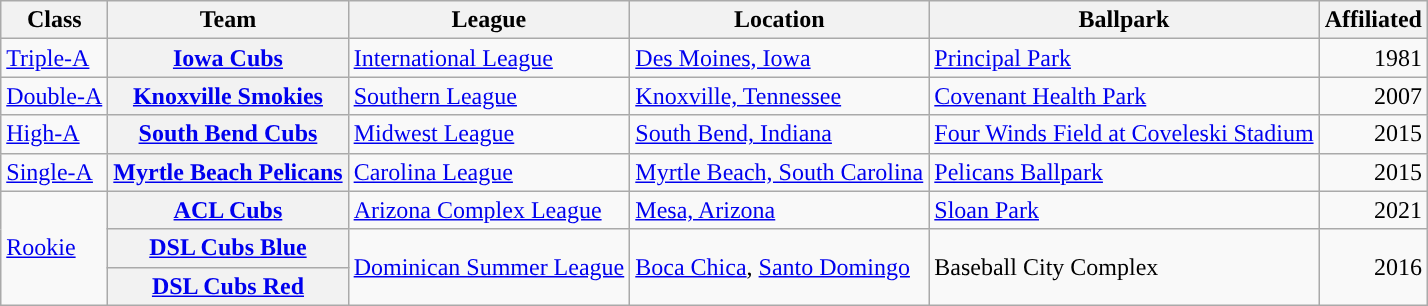<table class="wikitable plainrowheaders sortable">
<tr>
<th scope="col">Class</th>
<th scope="col">Team</th>
<th scope="col">League</th>
<th scope="col">Location</th>
<th scope="col">Ballpark</th>
<th scope="col">Affiliated</th>
</tr>
<tr>
<td><a href='#'>Triple-A</a></td>
<th scope="row"><a href='#'>Iowa Cubs</a></th>
<td><a href='#'>International League</a></td>
<td><a href='#'>Des Moines, Iowa</a></td>
<td><a href='#'>Principal Park</a></td>
<td align="right">1981</td>
</tr>
<tr>
<td><a href='#'>Double-A</a></td>
<th scope="row"><a href='#'>Knoxville Smokies</a></th>
<td><a href='#'>Southern League</a></td>
<td><a href='#'>Knoxville, Tennessee</a></td>
<td><a href='#'>Covenant Health Park</a></td>
<td align="right">2007</td>
</tr>
<tr>
<td><a href='#'>High-A</a></td>
<th scope="row"><a href='#'>South Bend Cubs</a></th>
<td><a href='#'>Midwest League</a></td>
<td><a href='#'>South Bend, Indiana</a></td>
<td><a href='#'>Four Winds Field at Coveleski Stadium</a></td>
<td align="right">2015</td>
</tr>
<tr>
<td><a href='#'>Single-A</a></td>
<th scope="row"><a href='#'>Myrtle Beach Pelicans</a></th>
<td><a href='#'>Carolina League</a></td>
<td><a href='#'>Myrtle Beach, South Carolina</a></td>
<td><a href='#'>Pelicans Ballpark</a></td>
<td align="right">2015</td>
</tr>
<tr>
<td rowspan=3><a href='#'>Rookie</a></td>
<th scope="row"><a href='#'>ACL Cubs</a></th>
<td><a href='#'>Arizona Complex League</a></td>
<td><a href='#'>Mesa, Arizona</a></td>
<td><a href='#'>Sloan Park</a></td>
<td align="right">2021</td>
</tr>
<tr>
<th scope="row"><a href='#'>DSL Cubs Blue</a></th>
<td rowspan=2><a href='#'>Dominican Summer League</a></td>
<td rowspan=2><a href='#'>Boca Chica</a>, <a href='#'>Santo Domingo</a></td>
<td rowspan=2>Baseball City Complex</td>
<td rowspan=2 align="right">2016</td>
</tr>
<tr>
<th scope="row"><a href='#'>DSL Cubs Red</a></th>
</tr>
</table>
